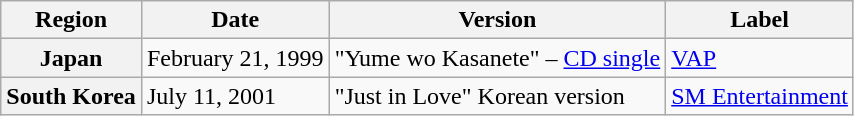<table class="wikitable plainrowheaders">
<tr>
<th scope="col">Region</th>
<th scope="col">Date</th>
<th scope="col">Version</th>
<th scope="col">Label</th>
</tr>
<tr>
<th scope="row">Japan</th>
<td>February 21, 1999</td>
<td>"Yume wo Kasanete" – <a href='#'>CD single</a></td>
<td><a href='#'>VAP</a></td>
</tr>
<tr>
<th scope="row">South Korea</th>
<td>July 11, 2001</td>
<td>"Just in Love" Korean version</td>
<td><a href='#'>SM Entertainment</a></td>
</tr>
</table>
